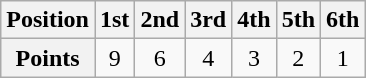<table class="wikitable">
<tr style="text-align:center;">
<th><strong>Position</strong></th>
<th>1st</th>
<th>2nd</th>
<th>3rd</th>
<th>4th</th>
<th>5th</th>
<th>6th</th>
</tr>
<tr style="text-align:center;">
<th><strong>Points</strong></th>
<td>9</td>
<td>6</td>
<td>4</td>
<td>3</td>
<td>2</td>
<td>1</td>
</tr>
</table>
